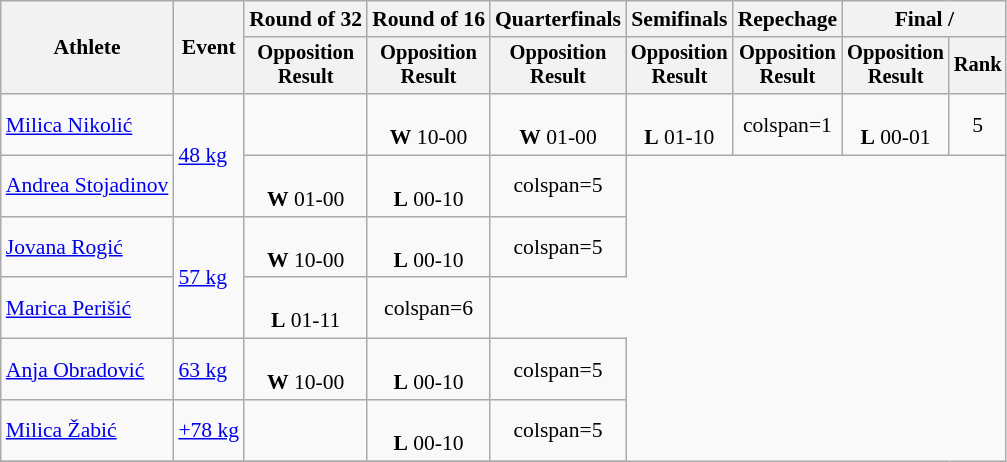<table class="wikitable" style="font-size:90%">
<tr>
<th rowspan="2">Athlete</th>
<th rowspan="2">Event</th>
<th>Round of 32</th>
<th>Round of 16</th>
<th>Quarterfinals</th>
<th>Semifinals</th>
<th>Repechage</th>
<th colspan=2>Final / </th>
</tr>
<tr style="font-size:95%">
<th>Opposition<br>Result</th>
<th>Opposition<br>Result</th>
<th>Opposition<br>Result</th>
<th>Opposition<br>Result</th>
<th>Opposition<br>Result</th>
<th>Opposition<br>Result</th>
<th>Rank</th>
</tr>
<tr align=center>
<td align=left><a href='#'>Milica Nikolić</a></td>
<td align=left rowspan=2><a href='#'>48 kg</a></td>
<td></td>
<td><br><strong>W</strong> 10-00</td>
<td><br><strong>W</strong> 01-00</td>
<td><br><strong>L</strong> 01-10</td>
<td>colspan=1 </td>
<td><br><strong>L</strong> 00-01</td>
<td>5</td>
</tr>
<tr align=center>
<td align=left><a href='#'>Andrea Stojadinov</a></td>
<td><br><strong>W</strong> 01-00</td>
<td><br><strong>L</strong> 00-10</td>
<td>colspan=5 </td>
</tr>
<tr align=center>
<td align=left><a href='#'>Jovana Rogić</a></td>
<td align=left rowspan=2><a href='#'>57 kg</a></td>
<td><br> <strong>W</strong> 10-00</td>
<td><br><strong>L</strong> 00-10</td>
<td>colspan=5 </td>
</tr>
<tr align=center>
<td align=left><a href='#'>Marica Perišić</a></td>
<td><br><strong>L</strong> 01-11</td>
<td>colspan=6 </td>
</tr>
<tr align=center>
<td align=left><a href='#'>Anja Obradović</a></td>
<td align=left><a href='#'>63 kg</a></td>
<td><br><strong>W</strong> 10-00</td>
<td><br><strong>L</strong> 00-10</td>
<td>colspan=5 </td>
</tr>
<tr align=center>
<td align=left><a href='#'>Milica Žabić</a></td>
<td align=left><a href='#'>+78 kg</a></td>
<td></td>
<td><br><strong>L</strong> 00-10</td>
<td>colspan=5 </td>
</tr>
<tr align=center>
</tr>
</table>
